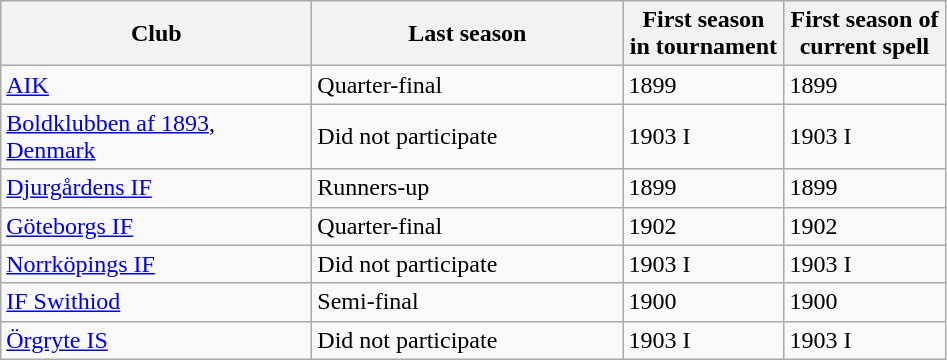<table class="wikitable">
<tr>
<th style="width: 200px;">Club</th>
<th style="width: 200px;">Last season</th>
<th style="width: 100px;">First season<br>in tournament</th>
<th style="width: 100px;">First season of<br>current spell</th>
</tr>
<tr>
<td><a href='#'>AIK</a></td>
<td>Quarter-final</td>
<td>1899</td>
<td>1899</td>
</tr>
<tr>
<td><a href='#'>Boldklubben af 1893</a>, <a href='#'>Denmark</a></td>
<td>Did not participate</td>
<td>1903 I</td>
<td>1903 I</td>
</tr>
<tr>
<td><a href='#'>Djurgårdens IF</a></td>
<td>Runners-up</td>
<td>1899</td>
<td>1899</td>
</tr>
<tr>
<td><a href='#'>Göteborgs IF</a></td>
<td>Quarter-final</td>
<td>1902</td>
<td>1902</td>
</tr>
<tr>
<td><a href='#'>Norrköpings IF</a></td>
<td>Did not participate</td>
<td>1903 I</td>
<td>1903 I</td>
</tr>
<tr>
<td><a href='#'>IF Swithiod</a></td>
<td>Semi-final</td>
<td>1900</td>
<td>1900</td>
</tr>
<tr>
<td><a href='#'>Örgryte IS</a></td>
<td>Did not participate</td>
<td>1903 I</td>
<td>1903 I</td>
</tr>
</table>
